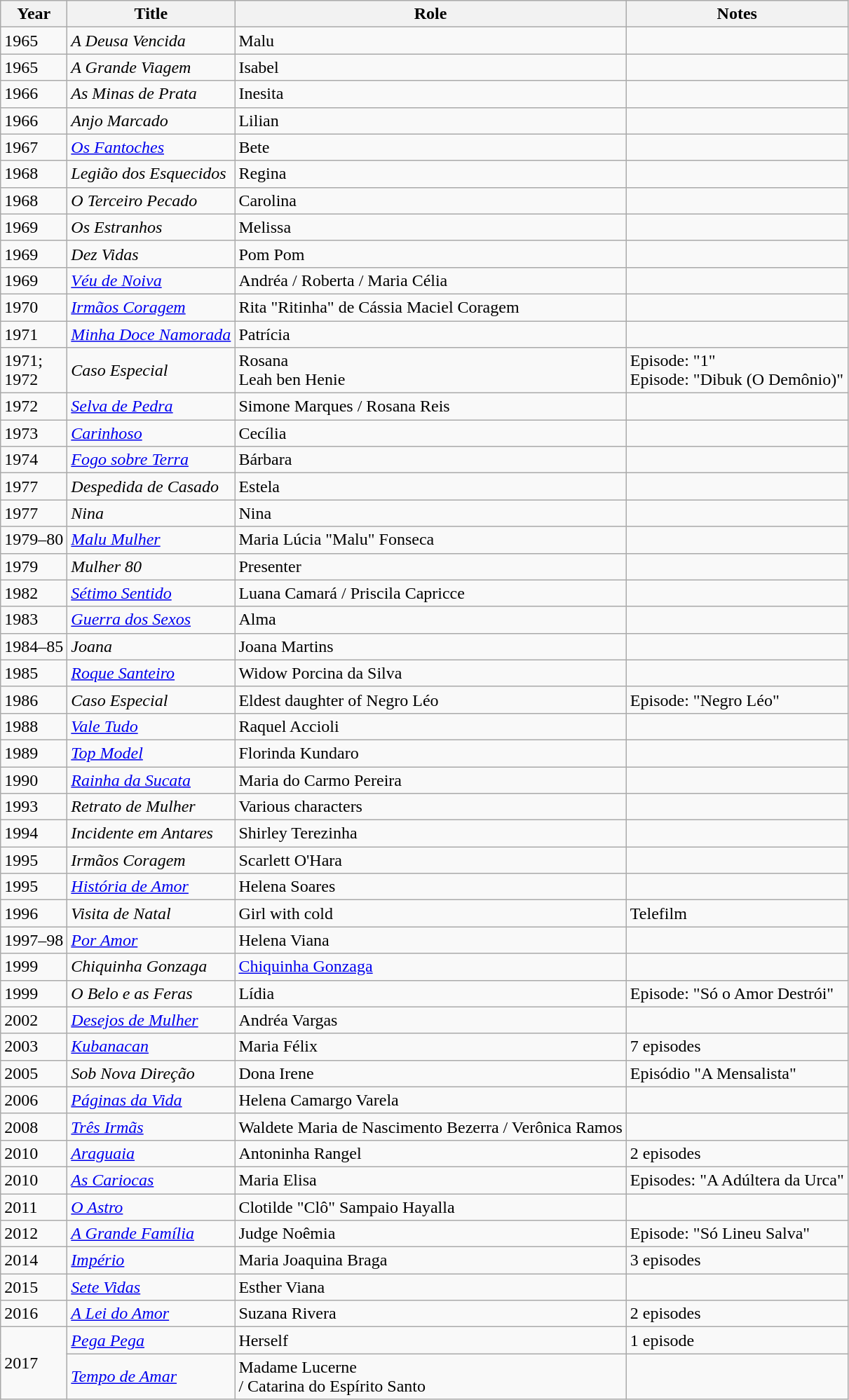<table class="wikitable">
<tr>
<th>Year</th>
<th>Title</th>
<th>Role</th>
<th>Notes</th>
</tr>
<tr>
<td>1965</td>
<td><em>A Deusa Vencida</em></td>
<td>Malu</td>
<td></td>
</tr>
<tr>
<td>1965</td>
<td><em>A Grande Viagem</em></td>
<td>Isabel</td>
<td></td>
</tr>
<tr>
<td>1966</td>
<td><em>As Minas de Prata</em></td>
<td>Inesita</td>
<td></td>
</tr>
<tr>
<td>1966</td>
<td><em>Anjo Marcado</em></td>
<td>Lilian</td>
<td></td>
</tr>
<tr>
<td>1967</td>
<td><em><a href='#'>Os Fantoches</a></em></td>
<td>Bete</td>
<td></td>
</tr>
<tr>
<td>1968</td>
<td><em>Legião dos Esquecidos</em></td>
<td>Regina</td>
<td></td>
</tr>
<tr>
<td>1968</td>
<td><em>O Terceiro Pecado</em></td>
<td>Carolina</td>
<td></td>
</tr>
<tr>
<td>1969</td>
<td><em>Os Estranhos</em></td>
<td>Melissa</td>
<td></td>
</tr>
<tr>
<td>1969</td>
<td><em>Dez Vidas</em></td>
<td>Pom Pom</td>
<td></td>
</tr>
<tr>
<td>1969</td>
<td><em><a href='#'>Véu de Noiva</a></em></td>
<td>Andréa / Roberta / Maria Célia</td>
<td></td>
</tr>
<tr>
<td>1970</td>
<td><em><a href='#'>Irmãos Coragem</a></em></td>
<td>Rita "Ritinha" de Cássia Maciel Coragem</td>
<td></td>
</tr>
<tr>
<td>1971</td>
<td><em><a href='#'>Minha Doce Namorada</a></em></td>
<td>Patrícia</td>
<td></td>
</tr>
<tr>
<td>1971;<br>1972</td>
<td><em>Caso Especial</em></td>
<td>Rosana <br> Leah ben Henie</td>
<td>Episode: "1" <br> Episode: "Dibuk (O Demônio)"</td>
</tr>
<tr>
<td>1972</td>
<td><em><a href='#'>Selva de Pedra</a></em></td>
<td>Simone Marques / Rosana Reis</td>
<td></td>
</tr>
<tr>
<td>1973</td>
<td><em><a href='#'>Carinhoso</a></em></td>
<td>Cecília</td>
<td></td>
</tr>
<tr>
<td>1974</td>
<td><em><a href='#'>Fogo sobre Terra</a></em></td>
<td>Bárbara</td>
<td></td>
</tr>
<tr>
<td>1977</td>
<td><em>Despedida de Casado</em></td>
<td>Estela</td>
<td></td>
</tr>
<tr>
<td>1977</td>
<td><em>Nina</em></td>
<td>Nina</td>
<td></td>
</tr>
<tr>
<td>1979–80</td>
<td><em><a href='#'>Malu Mulher</a></em></td>
<td>Maria Lúcia "Malu" Fonseca</td>
<td></td>
</tr>
<tr>
<td>1979</td>
<td><em>Mulher 80</em></td>
<td>Presenter</td>
<td></td>
</tr>
<tr>
<td>1982</td>
<td><em><a href='#'>Sétimo Sentido</a></em></td>
<td>Luana Camará / Priscila Capricce</td>
<td></td>
</tr>
<tr>
<td>1983</td>
<td><em><a href='#'>Guerra dos Sexos</a></em></td>
<td>Alma</td>
<td></td>
</tr>
<tr>
<td>1984–85</td>
<td><em>Joana</em></td>
<td>Joana Martins</td>
<td></td>
</tr>
<tr>
<td>1985</td>
<td><em><a href='#'>Roque Santeiro</a></em></td>
<td>Widow Porcina da Silva</td>
<td></td>
</tr>
<tr>
<td>1986</td>
<td><em>Caso Especial</em></td>
<td>Eldest daughter of Negro Léo   </td>
<td>Episode: "Negro Léo"</td>
</tr>
<tr>
<td>1988</td>
<td><em><a href='#'>Vale Tudo</a></em></td>
<td>Raquel Accioli</td>
<td></td>
</tr>
<tr>
<td>1989</td>
<td><em><a href='#'>Top Model</a></em></td>
<td>Florinda Kundaro</td>
<td></td>
</tr>
<tr>
<td>1990</td>
<td><em><a href='#'>Rainha da Sucata</a></em></td>
<td>Maria do Carmo Pereira</td>
<td></td>
</tr>
<tr>
<td>1993</td>
<td><em>Retrato de Mulher</em></td>
<td>Various characters</td>
<td></td>
</tr>
<tr>
<td>1994</td>
<td><em>Incidente em Antares</em></td>
<td>Shirley Terezinha</td>
<td></td>
</tr>
<tr>
<td>1995</td>
<td><em>Irmãos Coragem</em></td>
<td>Scarlett O'Hara</td>
<td></td>
</tr>
<tr>
<td>1995</td>
<td><em><a href='#'>História de Amor</a></em></td>
<td>Helena Soares</td>
<td></td>
</tr>
<tr>
<td>1996</td>
<td><em>Visita de Natal</em></td>
<td>Girl with cold</td>
<td>Telefilm</td>
</tr>
<tr>
<td>1997–98</td>
<td><em><a href='#'>Por Amor</a></em></td>
<td>Helena Viana</td>
<td></td>
</tr>
<tr>
<td>1999</td>
<td><em>Chiquinha Gonzaga</em></td>
<td><a href='#'>Chiquinha Gonzaga</a></td>
<td></td>
</tr>
<tr>
<td>1999</td>
<td><em>O Belo e as Feras</em></td>
<td>Lídia</td>
<td>Episode: "Só o Amor Destrói"</td>
</tr>
<tr>
<td>2002</td>
<td><em><a href='#'>Desejos de Mulher</a></em></td>
<td>Andréa Vargas</td>
<td></td>
</tr>
<tr>
<td>2003</td>
<td><em><a href='#'>Kubanacan</a></em></td>
<td>Maria Félix</td>
<td>7 episodes</td>
</tr>
<tr>
<td>2005</td>
<td><em>Sob Nova Direção</em></td>
<td>Dona Irene</td>
<td>Episódio "A Mensalista"</td>
</tr>
<tr>
<td>2006</td>
<td><em><a href='#'>Páginas da Vida</a></em></td>
<td>Helena Camargo Varela</td>
<td></td>
</tr>
<tr>
<td>2008</td>
<td><em><a href='#'>Três Irmãs</a></em></td>
<td>Waldete Maria de Nascimento Bezerra / Verônica Ramos</td>
<td></td>
</tr>
<tr>
<td>2010</td>
<td><em><a href='#'>Araguaia</a></em></td>
<td>Antoninha Rangel </td>
<td>2 episodes</td>
</tr>
<tr>
<td>2010</td>
<td><em><a href='#'>As Cariocas</a></em></td>
<td>Maria Elisa</td>
<td>Episodes: "A Adúltera da Urca"</td>
</tr>
<tr>
<td>2011</td>
<td><em><a href='#'>O Astro</a></em></td>
<td>Clotilde "Clô" Sampaio Hayalla</td>
<td></td>
</tr>
<tr>
<td>2012</td>
<td><em><a href='#'>A Grande Família</a></em></td>
<td>Judge Noêmia </td>
<td>Episode: "Só Lineu Salva"</td>
</tr>
<tr>
<td>2014</td>
<td><em><a href='#'>Império</a></em></td>
<td>Maria Joaquina Braga </td>
<td>3 episodes</td>
</tr>
<tr>
<td>2015</td>
<td><em><a href='#'>Sete Vidas</a></em></td>
<td>Esther Viana</td>
<td></td>
</tr>
<tr>
<td>2016</td>
<td><em><a href='#'>A Lei do Amor</a></em></td>
<td>Suzana Rivera </td>
<td>2 episodes</td>
</tr>
<tr>
<td rowspan="2">2017</td>
<td><em><a href='#'>Pega Pega</a></em></td>
<td>Herself</td>
<td>1 episode</td>
</tr>
<tr>
<td><em><a href='#'>Tempo de Amar</a></em></td>
<td>Madame Lucerne<br>/ Catarina do Espírito Santo</td>
<td></td>
</tr>
</table>
